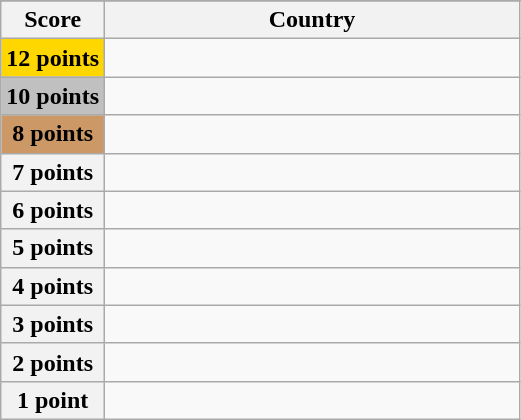<table class="wikitable">
<tr>
</tr>
<tr>
<th scope="col" width="20%">Score</th>
<th scope="col">Country</th>
</tr>
<tr>
<th scope="row" style="background:gold">12 points</th>
<td></td>
</tr>
<tr>
<th scope="row" style="background:silver">10 points</th>
<td></td>
</tr>
<tr>
<th scope="row" style="background:#CC9966">8 points</th>
<td></td>
</tr>
<tr>
<th scope="row">7 points</th>
<td></td>
</tr>
<tr>
<th scope="row">6 points</th>
<td></td>
</tr>
<tr>
<th scope="row">5 points</th>
<td></td>
</tr>
<tr>
<th scope="row">4 points</th>
<td></td>
</tr>
<tr>
<th scope="row">3 points</th>
<td></td>
</tr>
<tr>
<th scope="row">2 points</th>
<td></td>
</tr>
<tr>
<th scope="row">1 point</th>
<td></td>
</tr>
</table>
